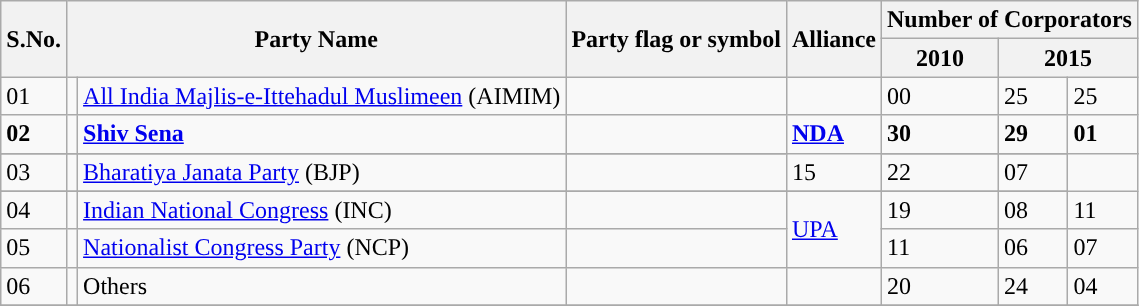<table class="sortable wikitable">
<tr>
<th rowspan="2">S.No.</th>
<th colspan="2" rowspan="2">Party Name</th>
<th rowspan="2">Party flag or symbol</th>
<th rowspan="2">Alliance</th>
<th colspan="3">Number of Corporators</th>
</tr>
<tr>
<th>2010</th>
<th colspan="2">2015</th>
</tr>
<tr>
<td>01</td>
<td style="background-color: "></td>
<td><a href='#'>All India Majlis-e-Ittehadul Muslimeen</a> (AIMIM)</td>
<td></td>
<td></td>
<td>00</td>
<td>25</td>
<td> 25</td>
</tr>
<tr>
<td><strong>02</strong></td>
<td style="background-color: "></td>
<td><strong><a href='#'>Shiv Sena</a></strong></td>
<td></td>
<td rowspan="2"><a href='#'><strong>NDA</strong></a></td>
<td><strong>30</strong></td>
<td><strong>29</strong></td>
<td><strong> 01</strong></td>
</tr>
<tr>
</tr>
<tr>
<td>03</td>
<td style="background-color: "></td>
<td><a href='#'>Bharatiya Janata Party</a> (BJP)</td>
<td></td>
<td>15</td>
<td>22</td>
<td> 07</td>
</tr>
<tr>
</tr>
<tr>
<td>04</td>
<td style="background-color: "></td>
<td><a href='#'>Indian National Congress</a> (INC)</td>
<td></td>
<td rowspan="2"><a href='#'>UPA</a></td>
<td>19</td>
<td>08</td>
<td> 11</td>
</tr>
<tr>
<td>05</td>
<td style="background-color: "></td>
<td><a href='#'>Nationalist Congress Party</a> (NCP)</td>
<td></td>
<td>11</td>
<td>06</td>
<td> 07</td>
</tr>
<tr>
<td>06</td>
<td style="background-color: "></td>
<td>Others</td>
<td></td>
<td></td>
<td>20</td>
<td>24</td>
<td> 04</td>
</tr>
<tr>
</tr>
</table>
